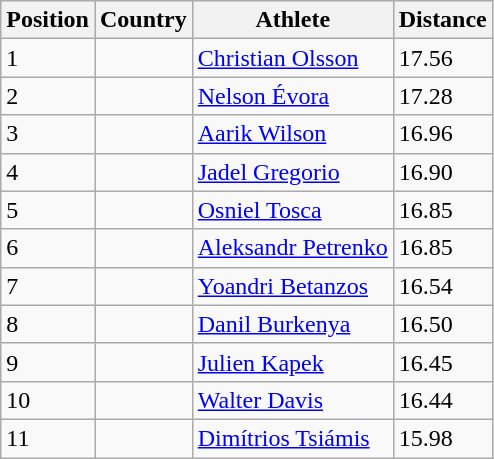<table class="wikitable">
<tr>
<th>Position</th>
<th>Country</th>
<th>Athlete</th>
<th>Distance</th>
</tr>
<tr>
<td>1</td>
<td></td>
<td><a href='#'>Christian Olsson</a></td>
<td>17.56</td>
</tr>
<tr>
<td>2</td>
<td></td>
<td><a href='#'>Nelson Évora</a></td>
<td>17.28</td>
</tr>
<tr>
<td>3</td>
<td></td>
<td><a href='#'>Aarik Wilson</a></td>
<td>16.96</td>
</tr>
<tr>
<td>4</td>
<td></td>
<td><a href='#'>Jadel Gregorio</a></td>
<td>16.90</td>
</tr>
<tr>
<td>5</td>
<td></td>
<td><a href='#'>Osniel Tosca</a></td>
<td>16.85</td>
</tr>
<tr>
<td>6</td>
<td></td>
<td><a href='#'>Aleksandr Petrenko</a></td>
<td>16.85</td>
</tr>
<tr>
<td>7</td>
<td></td>
<td><a href='#'>Yoandri Betanzos</a></td>
<td>16.54</td>
</tr>
<tr>
<td>8</td>
<td></td>
<td><a href='#'>Danil Burkenya</a></td>
<td>16.50</td>
</tr>
<tr>
<td>9</td>
<td></td>
<td><a href='#'>Julien Kapek</a></td>
<td>16.45</td>
</tr>
<tr>
<td>10</td>
<td></td>
<td><a href='#'>Walter Davis</a></td>
<td>16.44</td>
</tr>
<tr>
<td>11</td>
<td></td>
<td><a href='#'>Dimítrios Tsiámis</a></td>
<td>15.98</td>
</tr>
</table>
